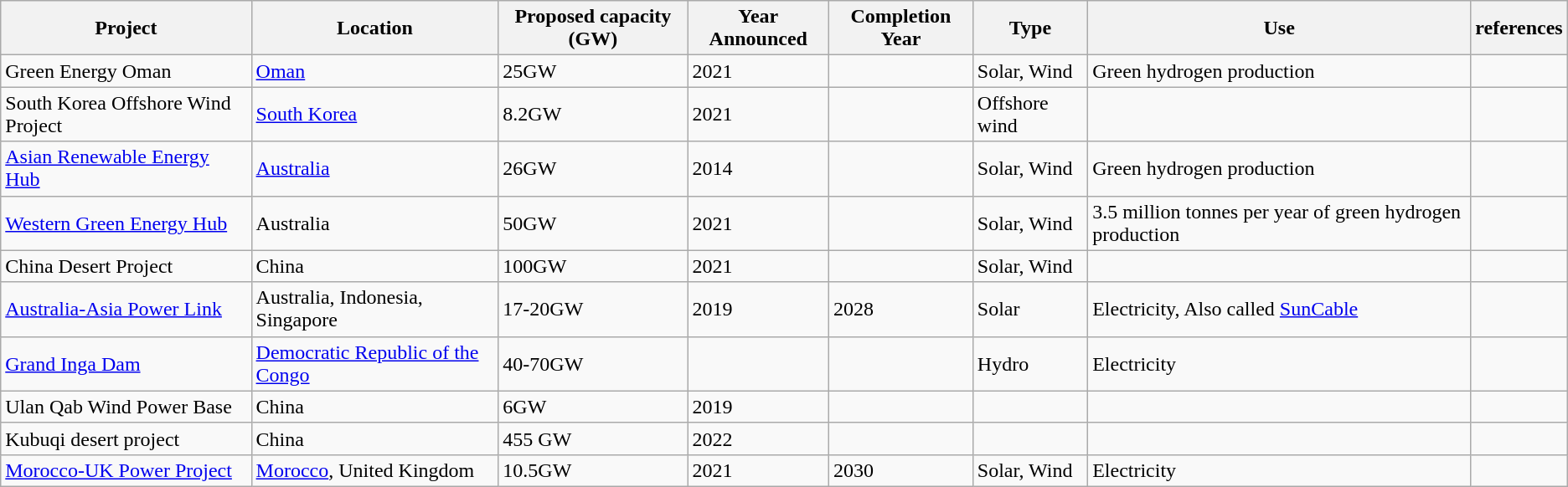<table class="wikitable sortable">
<tr>
<th>Project</th>
<th>Location</th>
<th>Proposed capacity (GW)</th>
<th>Year Announced</th>
<th>Completion Year</th>
<th>Type</th>
<th>Use</th>
<th>references</th>
</tr>
<tr>
<td>Green Energy Oman</td>
<td><a href='#'>Oman</a></td>
<td>25GW</td>
<td>2021</td>
<td></td>
<td>Solar, Wind</td>
<td>Green hydrogen production</td>
<td></td>
</tr>
<tr>
<td>South Korea Offshore Wind Project</td>
<td><a href='#'>South Korea</a></td>
<td>8.2GW</td>
<td>2021</td>
<td></td>
<td>Offshore wind</td>
<td></td>
<td></td>
</tr>
<tr>
<td><a href='#'>Asian Renewable Energy Hub</a></td>
<td><a href='#'>Australia</a></td>
<td>26GW</td>
<td>2014</td>
<td></td>
<td>Solar, Wind</td>
<td>Green hydrogen production</td>
<td></td>
</tr>
<tr>
<td><a href='#'>Western Green Energy Hub</a></td>
<td>Australia</td>
<td>50GW</td>
<td>2021</td>
<td></td>
<td>Solar, Wind</td>
<td>3.5 million tonnes per year of green hydrogen production</td>
<td></td>
</tr>
<tr>
<td>China Desert Project</td>
<td>China</td>
<td>100GW</td>
<td>2021</td>
<td></td>
<td>Solar, Wind</td>
<td></td>
<td></td>
</tr>
<tr>
<td><a href='#'>Australia-Asia Power Link</a></td>
<td>Australia, Indonesia, Singapore</td>
<td>17-20GW</td>
<td>2019</td>
<td>2028</td>
<td>Solar</td>
<td>Electricity,  Also called <a href='#'>SunCable</a></td>
<td></td>
</tr>
<tr>
<td><a href='#'>Grand Inga Dam</a></td>
<td><a href='#'>Democratic Republic of the Congo</a></td>
<td>40-70GW</td>
<td></td>
<td></td>
<td>Hydro</td>
<td>Electricity</td>
<td></td>
</tr>
<tr>
<td>Ulan Qab Wind Power Base</td>
<td>China</td>
<td>6GW</td>
<td>2019</td>
<td></td>
<td></td>
<td></td>
<td></td>
</tr>
<tr>
<td>Kubuqi desert project</td>
<td>China</td>
<td>455 GW</td>
<td>2022</td>
<td></td>
<td></td>
<td></td>
<td></td>
</tr>
<tr>
<td><a href='#'>Morocco-UK Power Project</a></td>
<td><a href='#'>Morocco</a>, United Kingdom</td>
<td>10.5GW</td>
<td>2021</td>
<td>2030</td>
<td>Solar, Wind</td>
<td>Electricity</td>
<td></td>
</tr>
</table>
